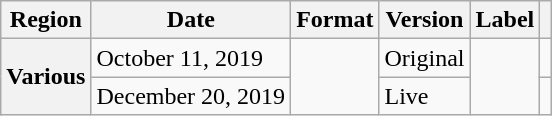<table class="wikitable plainrowheaders">
<tr>
<th>Region</th>
<th>Date</th>
<th>Format</th>
<th>Version</th>
<th>Label</th>
<th></th>
</tr>
<tr>
<th rowspan="2" scope="row">Various</th>
<td>October 11, 2019</td>
<td rowspan="2"></td>
<td>Original</td>
<td rowspan="2"></td>
<td></td>
</tr>
<tr>
<td>December 20, 2019</td>
<td>Live</td>
<td></td>
</tr>
</table>
